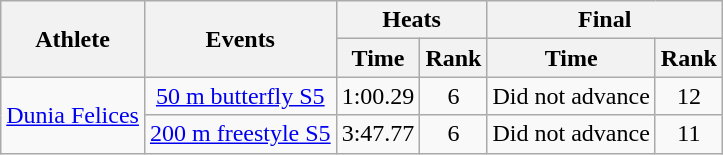<table class=wikitable>
<tr>
<th rowspan="2">Athlete</th>
<th rowspan="2">Events</th>
<th colspan="2">Heats</th>
<th colspan="2">Final</th>
</tr>
<tr>
<th>Time</th>
<th>Rank</th>
<th>Time</th>
<th>Rank</th>
</tr>
<tr align=center>
<td rowspan=2><a href='#'>Dunia Felices</a></td>
<td><a href='#'>50 m butterfly S5</a></td>
<td>1:00.29</td>
<td>6</td>
<td>Did not advance</td>
<td>12</td>
</tr>
<tr align=center>
<td><a href='#'>200 m freestyle S5</a></td>
<td>3:47.77</td>
<td>6</td>
<td>Did not advance</td>
<td>11</td>
</tr>
</table>
